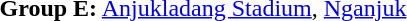<table>
<tr>
<td><strong>Group E:</strong> <a href='#'>Anjukladang Stadium</a>, <a href='#'>Nganjuk</a><br></td>
</tr>
</table>
